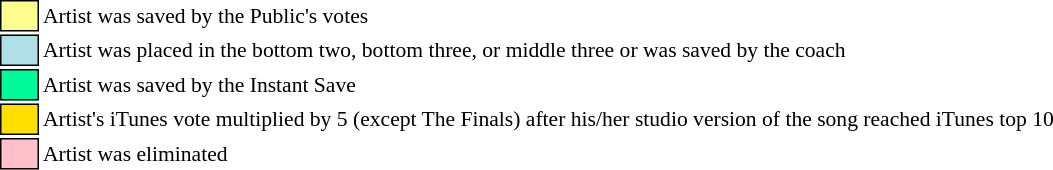<table class="toccolours"style="font-size: 90%; white-space: nowrap;">
<tr>
</tr>
<tr>
<td style="background:#fdfc8f; border:1px solid black;">      </td>
<td>Artist was saved by the Public's votes</td>
</tr>
<tr>
<td style="background:#b0e0e6; border:1px solid black;">      </td>
<td>Artist was placed in the bottom two, bottom three, or middle three or was saved by the coach</td>
</tr>
<tr>
<td style="background:#00fa9a; border:1px solid black;">      </td>
<td>Artist was saved by the Instant Save</td>
</tr>
<tr>
<td style="background:#fedf00; border:1px solid black;">      </td>
<td>Artist's iTunes vote multiplied by 5 (except The Finals) after his/her studio version of the song reached iTunes top 10</td>
</tr>
<tr>
<td style="background:pink; border:1px solid black;">      </td>
<td>Artist was eliminated</td>
</tr>
</table>
